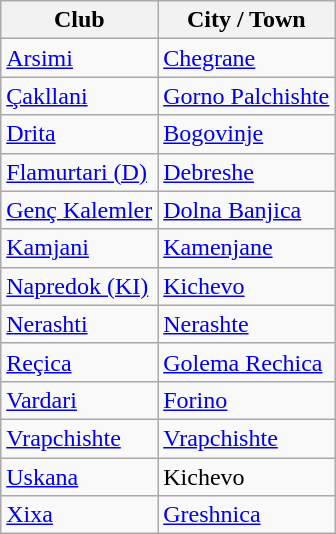<table class="wikitable sortable">
<tr>
<th>Club</th>
<th>City / Town</th>
</tr>
<tr>
<td><a href='#'>Arsimi</a></td>
<td><a href='#'>Chegrane</a></td>
</tr>
<tr>
<td><a href='#'>Çakllani</a></td>
<td><a href='#'>Gorno Palchishte</a></td>
</tr>
<tr>
<td><a href='#'>Drita</a></td>
<td><a href='#'>Bogovinje</a></td>
</tr>
<tr>
<td><a href='#'>Flamurtari (D)</a></td>
<td><a href='#'>Debreshe</a></td>
</tr>
<tr>
<td><a href='#'>Genç Kalemler</a></td>
<td><a href='#'>Dolna Banjica</a></td>
</tr>
<tr>
<td><a href='#'>Kamjani</a></td>
<td><a href='#'>Kamenjane</a></td>
</tr>
<tr>
<td><a href='#'>Napredok (KI)</a></td>
<td><a href='#'>Kichevo</a></td>
</tr>
<tr>
<td><a href='#'>Nerashti</a></td>
<td><a href='#'>Nerashte</a></td>
</tr>
<tr>
<td><a href='#'>Reçica</a></td>
<td><a href='#'>Golema Rechica</a></td>
</tr>
<tr>
<td><a href='#'>Vardari</a></td>
<td><a href='#'>Forino</a></td>
</tr>
<tr>
<td><a href='#'>Vrapchishte</a></td>
<td><a href='#'>Vrapchishte</a></td>
</tr>
<tr>
<td><a href='#'>Uskana</a></td>
<td>Kichevo</td>
</tr>
<tr>
<td><a href='#'>Xixa</a></td>
<td><a href='#'>Greshnica</a></td>
</tr>
</table>
